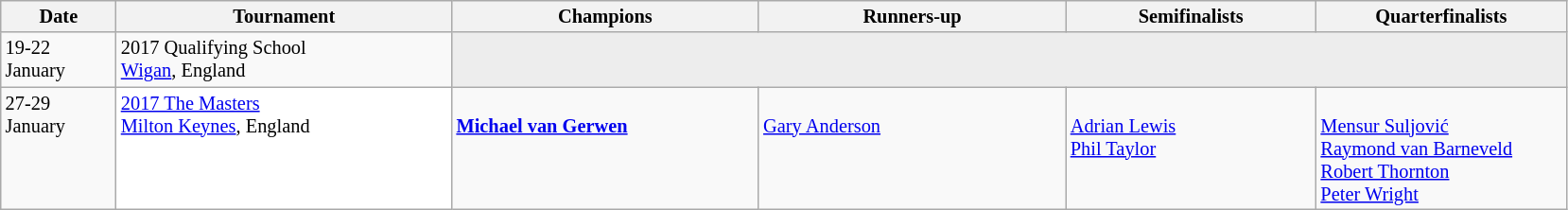<table class=wikitable style=font-size:85%>
<tr>
<th width=75>Date</th>
<th width=230>Tournament</th>
<th width=210>Champions</th>
<th width=210>Runners-up</th>
<th width=170>Semifinalists</th>
<th width=170>Quarterfinalists</th>
</tr>
<tr valign="top">
<td rowspan=1>19-22 January</td>
<td>2017 Qualifying School <br><a href='#'>Wigan</a>, England</td>
<td colspan=4 bgcolor="#ededed"></td>
</tr>
<tr valign="top">
<td>27-29 January</td>
<td bgcolor="#ffffff"><a href='#'>2017 The Masters</a><br><a href='#'>Milton Keynes</a>, England</td>
<td><br> <strong><a href='#'>Michael van Gerwen</a></strong></td>
<td><br> <a href='#'>Gary Anderson</a></td>
<td><br> <a href='#'>Adrian Lewis</a> <br>
 <a href='#'>Phil Taylor</a></td>
<td><br> <a href='#'>Mensur Suljović</a> <br>
 <a href='#'>Raymond van Barneveld</a> <br>
 <a href='#'>Robert Thornton</a> <br>
 <a href='#'>Peter Wright</a></td>
</tr>
</table>
